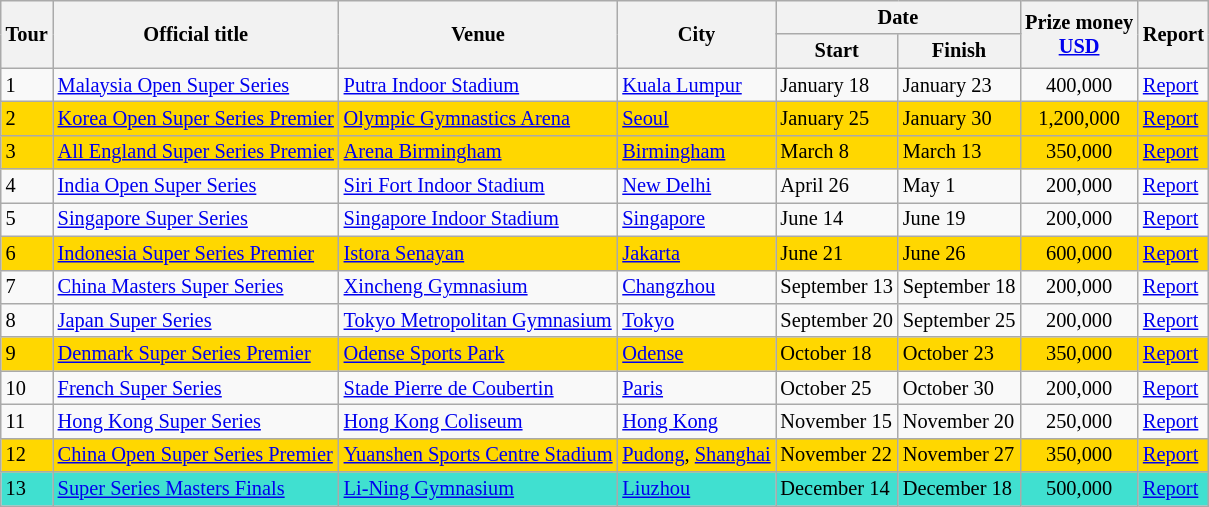<table class=wikitable style="font-size:85%">
<tr>
<th rowspan=2>Tour</th>
<th rowspan=2>Official title</th>
<th rowspan=2>Venue</th>
<th rowspan=2>City</th>
<th colspan=2>Date</th>
<th rowspan=2>Prize money <br><a href='#'>USD</a></th>
<th rowspan=2>Report</th>
</tr>
<tr>
<th>Start</th>
<th>Finish</th>
</tr>
<tr>
<td>1</td>
<td> <a href='#'>Malaysia Open Super Series</a></td>
<td><a href='#'>Putra Indoor Stadium</a></td>
<td><a href='#'>Kuala Lumpur</a></td>
<td>January 18</td>
<td>January 23</td>
<td align=center>400,000</td>
<td><a href='#'>Report</a></td>
</tr>
<tr bgcolor="gold">
<td>2</td>
<td> <a href='#'>Korea Open Super Series Premier</a></td>
<td><a href='#'>Olympic Gymnastics Arena</a></td>
<td><a href='#'>Seoul</a></td>
<td>January 25</td>
<td>January 30</td>
<td align=center>1,200,000</td>
<td><a href='#'>Report</a></td>
</tr>
<tr bgcolor="gold">
<td>3</td>
<td> <a href='#'>All England Super Series Premier</a></td>
<td><a href='#'>Arena Birmingham</a></td>
<td><a href='#'>Birmingham</a></td>
<td>March 8</td>
<td>March 13</td>
<td align=center>350,000</td>
<td><a href='#'>Report</a></td>
</tr>
<tr>
<td>4</td>
<td> <a href='#'>India Open Super Series</a></td>
<td><a href='#'>Siri Fort Indoor Stadium</a></td>
<td><a href='#'>New Delhi</a></td>
<td>April 26</td>
<td>May 1</td>
<td align=center>200,000</td>
<td><a href='#'>Report</a></td>
</tr>
<tr>
<td>5</td>
<td> <a href='#'>Singapore Super Series</a></td>
<td><a href='#'>Singapore Indoor Stadium</a></td>
<td><a href='#'>Singapore</a></td>
<td>June 14</td>
<td>June 19</td>
<td align=center>200,000</td>
<td><a href='#'>Report</a></td>
</tr>
<tr bgcolor="gold">
<td>6</td>
<td> <a href='#'>Indonesia Super Series Premier</a></td>
<td><a href='#'>Istora Senayan</a></td>
<td><a href='#'>Jakarta</a></td>
<td>June 21</td>
<td>June 26</td>
<td align=center>600,000</td>
<td><a href='#'>Report</a></td>
</tr>
<tr>
<td>7</td>
<td> <a href='#'>China Masters Super Series</a></td>
<td><a href='#'>Xincheng Gymnasium</a></td>
<td><a href='#'>Changzhou</a></td>
<td>September 13</td>
<td>September 18</td>
<td align=center>200,000</td>
<td><a href='#'>Report</a></td>
</tr>
<tr>
<td>8</td>
<td> <a href='#'>Japan Super Series</a></td>
<td><a href='#'>Tokyo Metropolitan Gymnasium</a></td>
<td><a href='#'>Tokyo</a></td>
<td>September 20</td>
<td>September 25</td>
<td align=center>200,000</td>
<td><a href='#'>Report</a></td>
</tr>
<tr bgcolor="gold">
<td>9</td>
<td> <a href='#'>Denmark Super Series Premier</a></td>
<td><a href='#'>Odense Sports Park</a></td>
<td><a href='#'>Odense</a></td>
<td>October 18</td>
<td>October 23</td>
<td align=center>350,000</td>
<td><a href='#'>Report</a></td>
</tr>
<tr>
<td>10</td>
<td> <a href='#'>French Super Series</a></td>
<td><a href='#'>Stade Pierre de Coubertin</a></td>
<td><a href='#'>Paris</a></td>
<td>October 25</td>
<td>October 30</td>
<td align=center>200,000</td>
<td><a href='#'>Report</a></td>
</tr>
<tr>
<td>11</td>
<td> <a href='#'>Hong Kong Super Series</a></td>
<td><a href='#'>Hong Kong Coliseum</a></td>
<td><a href='#'>Hong Kong</a></td>
<td>November 15</td>
<td>November 20</td>
<td align=center>250,000</td>
<td><a href='#'>Report</a></td>
</tr>
<tr bgcolor="gold">
<td>12</td>
<td> <a href='#'>China Open Super Series Premier</a></td>
<td><a href='#'>Yuanshen Sports Centre Stadium</a></td>
<td><a href='#'>Pudong</a>, <a href='#'>Shanghai</a></td>
<td>November 22</td>
<td>November 27</td>
<td align=center>350,000</td>
<td><a href='#'>Report</a></td>
</tr>
<tr bgcolor="turquoise">
<td>13</td>
<td> <a href='#'>Super Series Masters Finals</a></td>
<td><a href='#'>Li-Ning Gymnasium</a></td>
<td><a href='#'>Liuzhou</a></td>
<td>December 14</td>
<td>December 18</td>
<td align=center>500,000</td>
<td><a href='#'>Report</a></td>
</tr>
</table>
